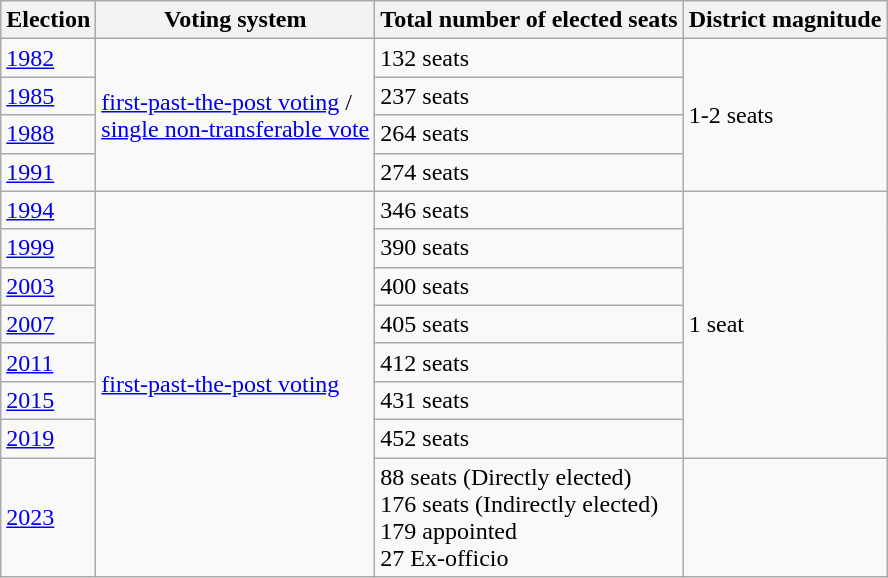<table class="wikitable">
<tr>
<th>Election</th>
<th>Voting system</th>
<th>Total number of elected seats</th>
<th>District magnitude</th>
</tr>
<tr>
<td><a href='#'>1982</a></td>
<td rowspan="4"><a href='#'>first-past-the-post voting</a> /<br> <a href='#'>single non-transferable vote</a></td>
<td>132 seats</td>
<td rowspan="4">1-2 seats</td>
</tr>
<tr>
<td><a href='#'>1985</a></td>
<td>237 seats</td>
</tr>
<tr>
<td><a href='#'>1988</a></td>
<td>264 seats</td>
</tr>
<tr>
<td><a href='#'>1991</a></td>
<td>274 seats</td>
</tr>
<tr>
<td><a href='#'>1994</a></td>
<td rowspan="8"><a href='#'>first-past-the-post voting</a></td>
<td>346 seats</td>
<td rowspan="7">1 seat</td>
</tr>
<tr>
<td><a href='#'>1999</a></td>
<td>390 seats</td>
</tr>
<tr>
<td><a href='#'>2003</a></td>
<td>400 seats</td>
</tr>
<tr>
<td><a href='#'>2007</a></td>
<td>405 seats</td>
</tr>
<tr>
<td><a href='#'>2011</a></td>
<td>412 seats</td>
</tr>
<tr>
<td><a href='#'>2015</a></td>
<td>431 seats</td>
</tr>
<tr>
<td><a href='#'>2019</a></td>
<td>452 seats</td>
</tr>
<tr>
<td><a href='#'>2023</a></td>
<td>88 seats (Directly elected) <br> 176 seats (Indirectly elected) <br> 179 appointed <br> 27 Ex-officio</td>
</tr>
</table>
